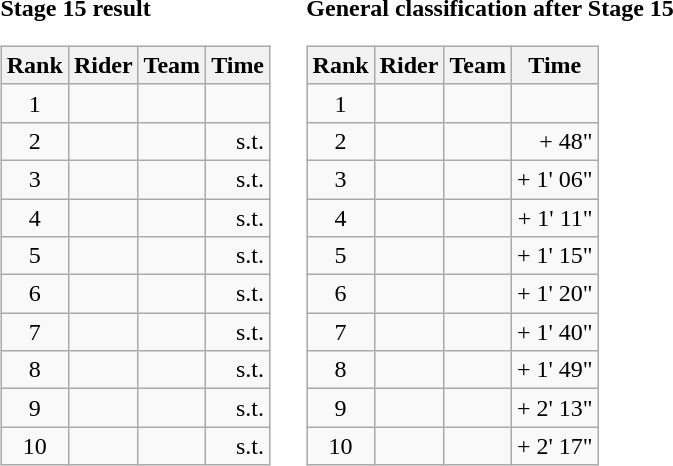<table>
<tr>
<td><strong>Stage 15 result</strong><br><table class="wikitable">
<tr>
<th scope="col">Rank</th>
<th scope="col">Rider</th>
<th scope="col">Team</th>
<th scope="col">Time</th>
</tr>
<tr>
<td style="text-align:center;">1</td>
<td></td>
<td></td>
<td style="text-align:right;"></td>
</tr>
<tr>
<td style="text-align:center;">2</td>
<td></td>
<td></td>
<td style="text-align:right;">s.t.</td>
</tr>
<tr>
<td style="text-align:center;">3</td>
<td></td>
<td></td>
<td style="text-align:right;">s.t.</td>
</tr>
<tr>
<td style="text-align:center;">4</td>
<td></td>
<td></td>
<td style="text-align:right;">s.t.</td>
</tr>
<tr>
<td style="text-align:center;">5</td>
<td></td>
<td></td>
<td style="text-align:right;">s.t.</td>
</tr>
<tr>
<td style="text-align:center;">6</td>
<td></td>
<td></td>
<td style="text-align:right;">s.t.</td>
</tr>
<tr>
<td style="text-align:center;">7</td>
<td></td>
<td></td>
<td style="text-align:right;">s.t.</td>
</tr>
<tr>
<td style="text-align:center;">8</td>
<td></td>
<td></td>
<td style="text-align:right;">s.t.</td>
</tr>
<tr>
<td style="text-align:center;">9</td>
<td></td>
<td></td>
<td style="text-align:right;">s.t.</td>
</tr>
<tr>
<td style="text-align:center;">10</td>
<td></td>
<td></td>
<td style="text-align:right;">s.t.</td>
</tr>
</table>
</td>
<td></td>
<td><strong>General classification after Stage 15</strong><br><table class="wikitable">
<tr>
<th scope="col">Rank</th>
<th scope="col">Rider</th>
<th scope="col">Team</th>
<th scope="col">Time</th>
</tr>
<tr>
<td style="text-align:center;">1</td>
<td></td>
<td></td>
<td style="text-align:right;"></td>
</tr>
<tr>
<td style="text-align:center;">2</td>
<td></td>
<td></td>
<td style="text-align:right;">+ 48"</td>
</tr>
<tr>
<td style="text-align:center;">3</td>
<td></td>
<td></td>
<td style="text-align:right;">+ 1' 06"</td>
</tr>
<tr>
<td style="text-align:center;">4</td>
<td></td>
<td></td>
<td style="text-align:right;">+ 1' 11"</td>
</tr>
<tr>
<td style="text-align:center;">5</td>
<td></td>
<td></td>
<td style="text-align:right;">+ 1' 15"</td>
</tr>
<tr>
<td style="text-align:center;">6</td>
<td></td>
<td></td>
<td style="text-align:right;">+ 1' 20"</td>
</tr>
<tr>
<td style="text-align:center;">7</td>
<td></td>
<td></td>
<td style="text-align:right;">+ 1' 40"</td>
</tr>
<tr>
<td style="text-align:center;">8</td>
<td></td>
<td></td>
<td style="text-align:right;">+ 1' 49"</td>
</tr>
<tr>
<td style="text-align:center;">9</td>
<td></td>
<td></td>
<td style="text-align:right;">+ 2' 13"</td>
</tr>
<tr>
<td style="text-align:center;">10</td>
<td></td>
<td></td>
<td style="text-align:right;">+ 2' 17"</td>
</tr>
</table>
</td>
</tr>
</table>
